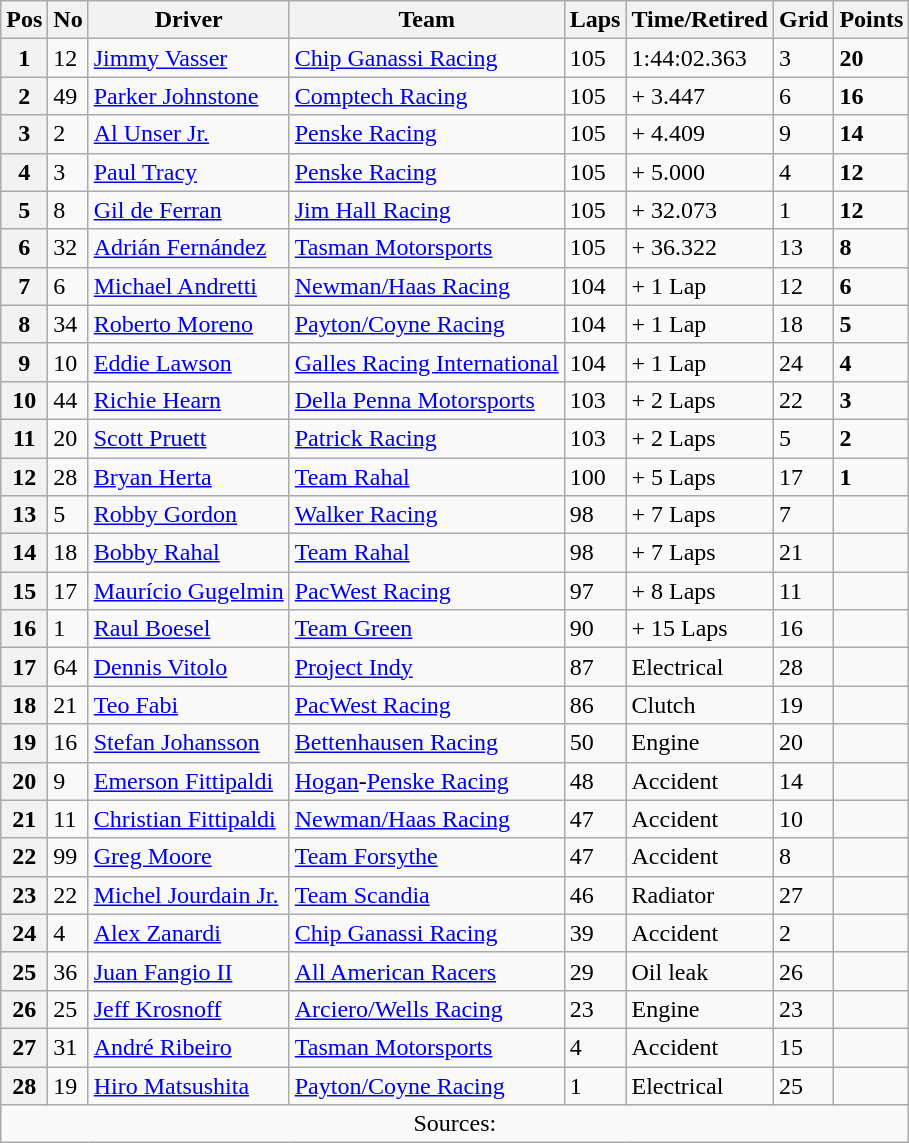<table class="wikitable sortable" style="font-size:100%">
<tr>
<th>Pos</th>
<th>No</th>
<th>Driver</th>
<th>Team</th>
<th>Laps</th>
<th>Time/Retired</th>
<th>Grid</th>
<th>Points</th>
</tr>
<tr>
<th>1</th>
<td>12</td>
<td> <a href='#'>Jimmy Vasser</a></td>
<td><a href='#'>Chip Ganassi Racing</a></td>
<td>105</td>
<td>1:44:02.363</td>
<td>3</td>
<td><strong>20</strong></td>
</tr>
<tr>
<th>2</th>
<td>49</td>
<td> <a href='#'>Parker Johnstone</a></td>
<td><a href='#'>Comptech Racing</a></td>
<td>105</td>
<td>+ 3.447</td>
<td>6</td>
<td><strong>16</strong></td>
</tr>
<tr>
<th>3</th>
<td>2</td>
<td> <a href='#'>Al Unser Jr.</a></td>
<td><a href='#'>Penske Racing</a></td>
<td>105</td>
<td>+ 4.409</td>
<td>9</td>
<td><strong>14</strong></td>
</tr>
<tr>
<th>4</th>
<td>3</td>
<td> <a href='#'>Paul Tracy</a></td>
<td><a href='#'>Penske Racing</a></td>
<td>105</td>
<td>+ 5.000</td>
<td>4</td>
<td><strong>12</strong></td>
</tr>
<tr>
<th>5</th>
<td>8</td>
<td> <a href='#'>Gil de Ferran</a></td>
<td><a href='#'>Jim Hall Racing</a></td>
<td>105</td>
<td>+ 32.073</td>
<td>1</td>
<td><strong>12</strong></td>
</tr>
<tr>
<th>6</th>
<td>32</td>
<td> <a href='#'>Adrián Fernández</a></td>
<td><a href='#'>Tasman Motorsports</a></td>
<td>105</td>
<td>+ 36.322</td>
<td>13</td>
<td><strong>8</strong></td>
</tr>
<tr>
<th>7</th>
<td>6</td>
<td> <a href='#'>Michael Andretti</a></td>
<td><a href='#'>Newman/Haas Racing</a></td>
<td>104</td>
<td>+ 1 Lap</td>
<td>12</td>
<td><strong>6</strong></td>
</tr>
<tr>
<th>8</th>
<td>34</td>
<td> <a href='#'>Roberto Moreno</a></td>
<td><a href='#'>Payton/Coyne Racing</a></td>
<td>104</td>
<td>+ 1 Lap</td>
<td>18</td>
<td><strong>5</strong></td>
</tr>
<tr>
<th>9</th>
<td>10</td>
<td> <a href='#'>Eddie Lawson</a></td>
<td><a href='#'>Galles Racing International</a></td>
<td>104</td>
<td>+ 1 Lap</td>
<td>24</td>
<td><strong>4</strong></td>
</tr>
<tr>
<th>10</th>
<td>44</td>
<td> <a href='#'>Richie Hearn</a></td>
<td><a href='#'>Della Penna Motorsports</a></td>
<td>103</td>
<td>+ 2 Laps</td>
<td>22</td>
<td><strong>3</strong></td>
</tr>
<tr>
<th>11</th>
<td>20</td>
<td> <a href='#'>Scott Pruett</a></td>
<td><a href='#'>Patrick Racing</a></td>
<td>103</td>
<td>+ 2 Laps</td>
<td>5</td>
<td><strong>2</strong></td>
</tr>
<tr>
<th>12</th>
<td>28</td>
<td> <a href='#'>Bryan Herta</a></td>
<td><a href='#'>Team Rahal</a></td>
<td>100</td>
<td>+ 5 Laps</td>
<td>17</td>
<td><strong>1</strong></td>
</tr>
<tr>
<th>13</th>
<td>5</td>
<td> <a href='#'>Robby Gordon</a></td>
<td><a href='#'>Walker Racing</a></td>
<td>98</td>
<td>+ 7 Laps</td>
<td>7</td>
<td></td>
</tr>
<tr>
<th>14</th>
<td>18</td>
<td> <a href='#'>Bobby Rahal</a></td>
<td><a href='#'>Team Rahal</a></td>
<td>98</td>
<td>+ 7 Laps</td>
<td>21</td>
<td></td>
</tr>
<tr>
<th>15</th>
<td>17</td>
<td> <a href='#'>Maurício Gugelmin</a></td>
<td><a href='#'>PacWest Racing</a></td>
<td>97</td>
<td>+ 8 Laps</td>
<td>11</td>
<td></td>
</tr>
<tr>
<th>16</th>
<td>1</td>
<td> <a href='#'>Raul Boesel</a></td>
<td><a href='#'>Team Green</a></td>
<td>90</td>
<td>+ 15 Laps</td>
<td>16</td>
<td></td>
</tr>
<tr>
<th>17</th>
<td>64</td>
<td> <a href='#'>Dennis Vitolo</a></td>
<td><a href='#'>Project Indy</a></td>
<td>87</td>
<td>Electrical</td>
<td>28</td>
<td></td>
</tr>
<tr>
<th>18</th>
<td>21</td>
<td> <a href='#'>Teo Fabi</a></td>
<td><a href='#'>PacWest Racing</a></td>
<td>86</td>
<td>Clutch</td>
<td>19</td>
<td></td>
</tr>
<tr>
<th>19</th>
<td>16</td>
<td> <a href='#'>Stefan Johansson</a></td>
<td><a href='#'>Bettenhausen Racing</a></td>
<td>50</td>
<td>Engine</td>
<td>20</td>
<td></td>
</tr>
<tr>
<th>20</th>
<td>9</td>
<td> <a href='#'>Emerson Fittipaldi</a></td>
<td><a href='#'>Hogan</a>-<a href='#'>Penske Racing</a></td>
<td>48</td>
<td>Accident</td>
<td>14</td>
<td></td>
</tr>
<tr>
<th>21</th>
<td>11</td>
<td> <a href='#'>Christian Fittipaldi</a></td>
<td><a href='#'>Newman/Haas Racing</a></td>
<td>47</td>
<td>Accident</td>
<td>10</td>
<td></td>
</tr>
<tr>
<th>22</th>
<td>99</td>
<td> <a href='#'>Greg Moore</a></td>
<td><a href='#'>Team Forsythe</a></td>
<td>47</td>
<td>Accident</td>
<td>8</td>
<td></td>
</tr>
<tr>
<th>23</th>
<td>22</td>
<td> <a href='#'>Michel Jourdain Jr.</a></td>
<td><a href='#'>Team Scandia</a></td>
<td>46</td>
<td>Radiator</td>
<td>27</td>
<td></td>
</tr>
<tr>
<th>24</th>
<td>4</td>
<td> <a href='#'>Alex Zanardi</a></td>
<td><a href='#'>Chip Ganassi Racing</a></td>
<td>39</td>
<td>Accident</td>
<td>2</td>
<td></td>
</tr>
<tr>
<th>25</th>
<td>36</td>
<td> <a href='#'>Juan Fangio II</a></td>
<td><a href='#'>All American Racers</a></td>
<td>29</td>
<td>Oil leak</td>
<td>26</td>
<td></td>
</tr>
<tr>
<th>26</th>
<td>25</td>
<td> <a href='#'>Jeff Krosnoff</a></td>
<td><a href='#'>Arciero/Wells Racing</a></td>
<td>23</td>
<td>Engine</td>
<td>23</td>
<td></td>
</tr>
<tr>
<th>27</th>
<td>31</td>
<td> <a href='#'>André Ribeiro</a></td>
<td><a href='#'>Tasman Motorsports</a></td>
<td>4</td>
<td>Accident</td>
<td>15</td>
<td></td>
</tr>
<tr>
<th>28</th>
<td>19</td>
<td> <a href='#'>Hiro Matsushita</a></td>
<td><a href='#'>Payton/Coyne Racing</a></td>
<td>1</td>
<td>Electrical</td>
<td>25</td>
<td></td>
</tr>
<tr>
<td colspan=8 align=center>Sources:</td>
</tr>
</table>
